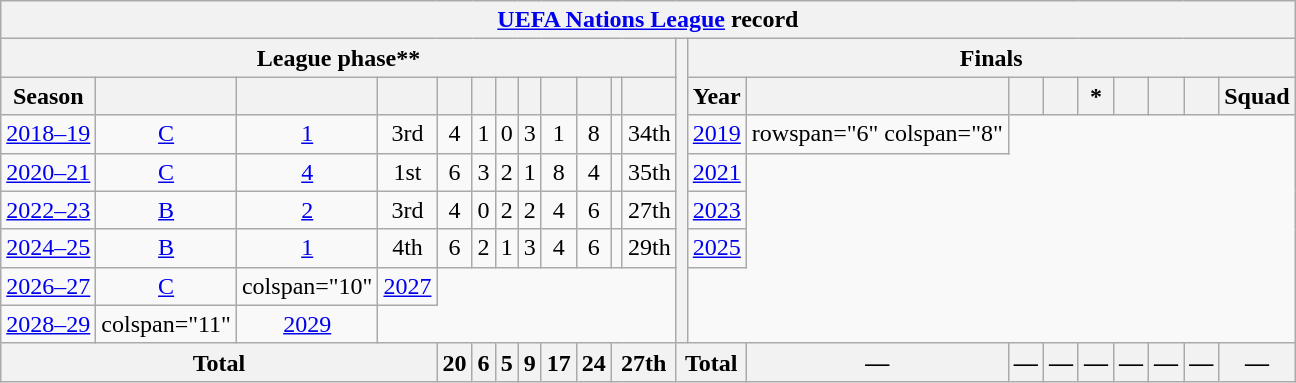<table class="wikitable" style="text-align:center">
<tr>
<th colspan="22"><a href='#'>UEFA Nations League</a> record</th>
</tr>
<tr>
<th colspan="12">League phase**</th>
<th rowspan="8"></th>
<th colspan="9">Finals</th>
</tr>
<tr>
<th>Season</th>
<th></th>
<th></th>
<th></th>
<th></th>
<th></th>
<th></th>
<th></th>
<th></th>
<th></th>
<th></th>
<th></th>
<th>Year</th>
<th></th>
<th></th>
<th></th>
<th>*</th>
<th></th>
<th></th>
<th></th>
<th>Squad</th>
</tr>
<tr>
<td><a href='#'>2018–19</a></td>
<td><a href='#'>C</a></td>
<td><a href='#'>1</a></td>
<td>3rd</td>
<td>4</td>
<td>1</td>
<td>0</td>
<td>3</td>
<td>1</td>
<td>8</td>
<td></td>
<td>34th</td>
<td> <a href='#'>2019</a></td>
<td>rowspan="6" colspan="8" </td>
</tr>
<tr>
<td><a href='#'>2020–21</a></td>
<td><a href='#'>C</a></td>
<td><a href='#'>4</a></td>
<td>1st</td>
<td>6</td>
<td>3</td>
<td>2</td>
<td>1</td>
<td>8</td>
<td>4</td>
<td></td>
<td>35th</td>
<td> <a href='#'>2021</a></td>
</tr>
<tr>
<td><a href='#'>2022–23</a></td>
<td><a href='#'>B</a></td>
<td><a href='#'>2</a></td>
<td>3rd</td>
<td>4</td>
<td>0</td>
<td>2</td>
<td>2</td>
<td>4</td>
<td>6</td>
<td></td>
<td>27th</td>
<td> <a href='#'>2023</a></td>
</tr>
<tr>
<td><a href='#'>2024–25</a></td>
<td><a href='#'>B</a></td>
<td><a href='#'>1</a></td>
<td>4th</td>
<td>6</td>
<td>2</td>
<td>1</td>
<td>3</td>
<td>4</td>
<td>6</td>
<td></td>
<td>29th</td>
<td> <a href='#'>2025</a></td>
</tr>
<tr>
<td><a href='#'>2026–27</a></td>
<td><a href='#'>C</a></td>
<td>colspan="10" </td>
<td> <a href='#'>2027</a></td>
</tr>
<tr>
<td><a href='#'>2028–29</a></td>
<td>colspan="11" </td>
<td> <a href='#'>2029</a></td>
</tr>
<tr>
<th colspan="4">Total</th>
<th>20</th>
<th>6</th>
<th>5</th>
<th>9</th>
<th>17</th>
<th>24</th>
<th colspan="2">27th</th>
<th colspan="2">Total</th>
<th>—</th>
<th>—</th>
<th>—</th>
<th>—</th>
<th>—</th>
<th>—</th>
<th>—</th>
<th>—</th>
</tr>
</table>
